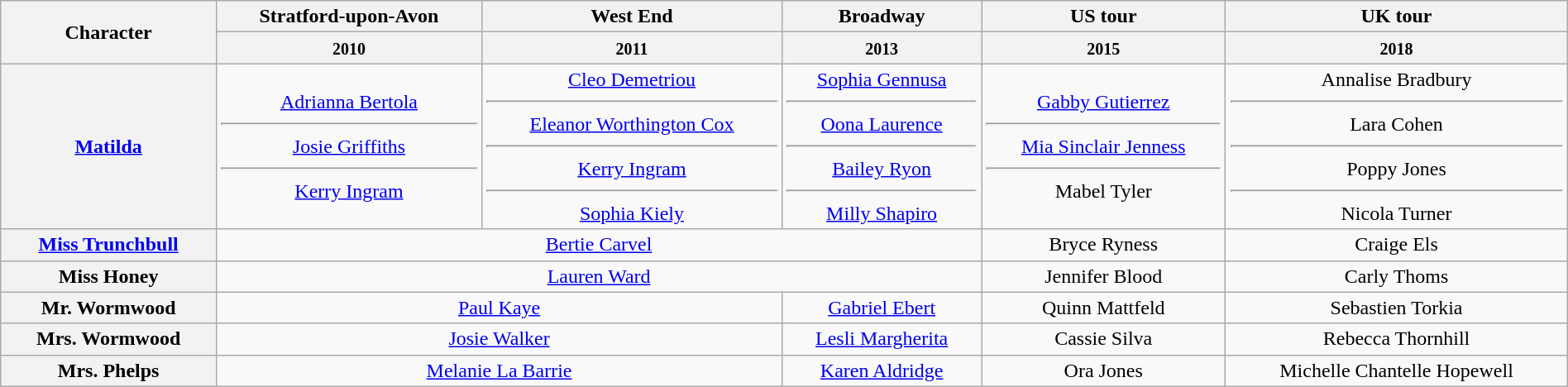<table class="wikitable" width="100%">
<tr>
<th rowspan="2" scope="col">Character</th>
<th scope="col" class="unsortable">Stratford-upon-Avon<br></th>
<th scope="col" class="unsortable">West End<br></th>
<th scope="col" class="unsortable">Broadway<br></th>
<th scope="col" class="unsortable">US tour<br></th>
<th scope="col" class="unsortable">UK tour<br></th>
</tr>
<tr>
<th><small>2010</small></th>
<th><small>2011</small></th>
<th><small>2013</small></th>
<th><small>2015</small></th>
<th><small>2018</small></th>
</tr>
<tr>
<th scope="row"><a href='#'>Matilda</a></th>
<td align="center" colspan="1"><a href='#'>Adrianna Bertola</a><hr> <a href='#'>Josie Griffiths</a><hr> <a href='#'>Kerry Ingram</a></td>
<td align="center" colspan="1"><a href='#'>Cleo Demetriou</a><hr> <a href='#'>Eleanor Worthington Cox</a><hr> <a href='#'>Kerry Ingram</a><hr> <a href='#'>Sophia Kiely</a></td>
<td align="center" colspan="1"><a href='#'>Sophia Gennusa</a><hr> <a href='#'>Oona Laurence</a><hr> <a href='#'>Bailey Ryon</a><hr> <a href='#'>Milly Shapiro</a></td>
<td align="center" colspan="1"><a href='#'>Gabby Gutierrez</a><hr> <a href='#'>Mia Sinclair Jenness</a><hr> Mabel Tyler</td>
<td align="center" colspan="1">Annalise Bradbury <hr> Lara Cohen <hr> Poppy Jones <hr> Nicola Turner</td>
</tr>
<tr>
<th scope="row"><a href='#'>Miss Trunchbull</a></th>
<td align="center" colspan="3"><a href='#'>Bertie Carvel</a></td>
<td align="center" colspan="1">Bryce Ryness</td>
<td align="center" colspan="1">Craige Els</td>
</tr>
<tr>
<th scope="row">Miss Honey</th>
<td align="center" colspan="3"><a href='#'>Lauren Ward</a></td>
<td align="center" colspan="1">Jennifer Blood</td>
<td align="center" colspan="1">Carly Thoms</td>
</tr>
<tr>
<th scope="row">Mr. Wormwood</th>
<td align="center" colspan="2"><a href='#'>Paul Kaye</a></td>
<td align="center" colspan="1"><a href='#'>Gabriel Ebert</a></td>
<td align="center" colspan="1">Quinn Mattfeld</td>
<td align="center" colspan="1">Sebastien Torkia</td>
</tr>
<tr>
<th scope="row">Mrs. Wormwood</th>
<td align="center" colspan="2"><a href='#'>Josie Walker</a></td>
<td align="center" colspan="1"><a href='#'>Lesli Margherita</a></td>
<td align="center" colspan="1">Cassie Silva</td>
<td align="center" colspan="1">Rebecca Thornhill</td>
</tr>
<tr>
<th scope="row">Mrs. Phelps</th>
<td align="center" colspan="2"><a href='#'>Melanie La Barrie</a></td>
<td align="center" colspan="1"><a href='#'>Karen Aldridge</a></td>
<td align="center" colspan="1">Ora Jones</td>
<td align="center" colspan="1">Michelle Chantelle Hopewell</td>
</tr>
</table>
